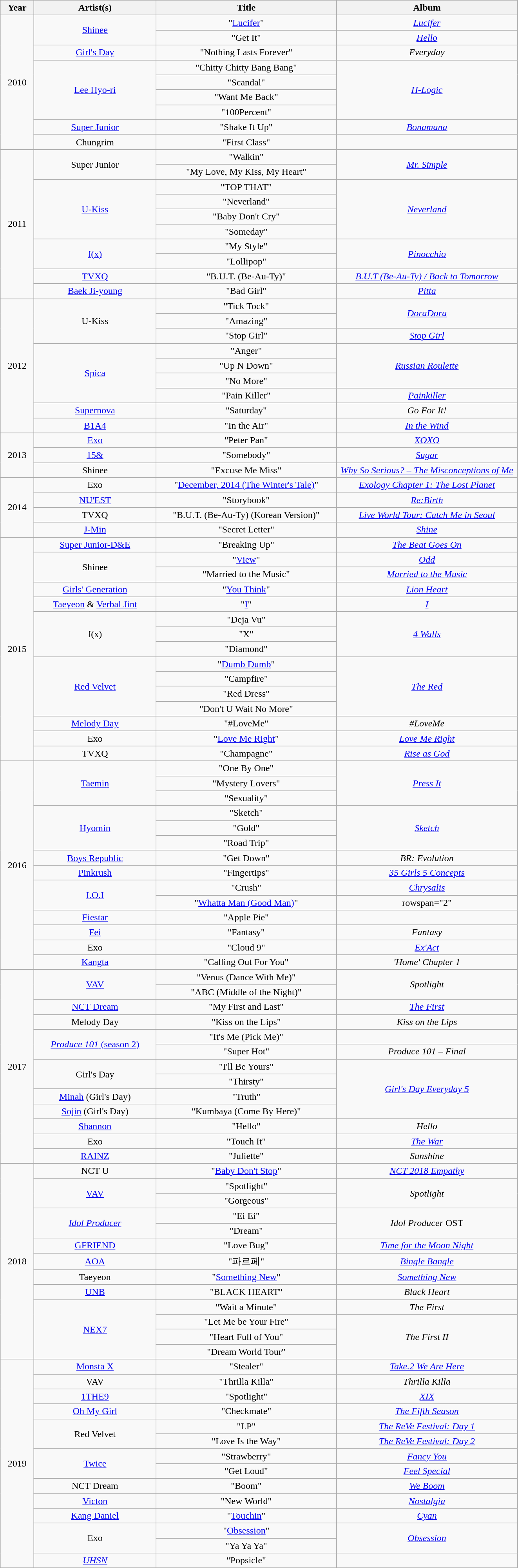<table class="wikitable plainrowheaders" style="text-align:center">
<tr>
<th width="50px">Year</th>
<th width="200px">Artist(s)</th>
<th width="300px">Title</th>
<th width="300px">Album</th>
</tr>
<tr>
<td rowspan="9">2010</td>
<td rowspan="2"><a href='#'>Shinee</a></td>
<td>"<a href='#'>Lucifer</a>"</td>
<td><em><a href='#'>Lucifer</a></em></td>
</tr>
<tr>
<td>"Get It"</td>
<td><em><a href='#'>Hello</a></em></td>
</tr>
<tr>
<td><a href='#'>Girl's Day</a></td>
<td>"Nothing Lasts Forever"</td>
<td><em>Everyday</em></td>
</tr>
<tr>
<td rowspan="4"><a href='#'>Lee Hyo-ri</a></td>
<td>"Chitty Chitty Bang Bang"</td>
<td rowspan="4"><em><a href='#'>H-Logic</a></em></td>
</tr>
<tr>
<td>"Scandal"</td>
</tr>
<tr>
<td>"Want Me Back"</td>
</tr>
<tr>
<td>"100Percent"</td>
</tr>
<tr>
<td><a href='#'>Super Junior</a></td>
<td>"Shake It Up"</td>
<td><em><a href='#'>Bonamana</a></em></td>
</tr>
<tr>
<td>Chungrim</td>
<td>"First Class"</td>
<td></td>
</tr>
<tr>
<td rowspan="10">2011</td>
<td rowspan="2">Super Junior</td>
<td>"Walkin"</td>
<td rowspan="2"><em><a href='#'>Mr. Simple</a></em></td>
</tr>
<tr>
<td>"My Love, My Kiss, My Heart"</td>
</tr>
<tr>
<td rowspan="4"><a href='#'>U-Kiss</a></td>
<td>"TOP THAT"</td>
<td rowspan="4"><em><a href='#'>Neverland</a></em></td>
</tr>
<tr>
<td>"Neverland"</td>
</tr>
<tr>
<td>"Baby Don't Cry"</td>
</tr>
<tr>
<td>"Someday"</td>
</tr>
<tr>
<td rowspan="2"><a href='#'>f(x)</a></td>
<td>"My Style"</td>
<td rowspan="2"><em><a href='#'>Pinocchio</a></em></td>
</tr>
<tr>
<td>"Lollipop"</td>
</tr>
<tr>
<td><a href='#'>TVXQ</a></td>
<td>"B.U.T. (Be-Au-Ty)"</td>
<td><em><a href='#'>B.U.T (Be-Au-Ty) / Back to Tomorrow</a></em></td>
</tr>
<tr>
<td><a href='#'>Baek Ji-young</a></td>
<td>"Bad Girl"</td>
<td><em><a href='#'>Pitta</a></em></td>
</tr>
<tr>
<td rowspan="9">2012</td>
<td rowspan="3">U-Kiss</td>
<td>"Tick Tock"</td>
<td rowspan="2"><em><a href='#'>DoraDora</a></em></td>
</tr>
<tr>
<td>"Amazing"</td>
</tr>
<tr>
<td>"Stop Girl"</td>
<td><em><a href='#'>Stop Girl</a></em></td>
</tr>
<tr>
<td rowspan="4"><a href='#'>Spica</a></td>
<td>"Anger"</td>
<td rowspan="3"><em><a href='#'>Russian Roulette</a></em></td>
</tr>
<tr>
<td>"Up N Down"</td>
</tr>
<tr>
<td>"No More"</td>
</tr>
<tr>
<td>"Pain Killer"</td>
<td><em><a href='#'>Painkiller</a></em></td>
</tr>
<tr>
<td><a href='#'>Supernova</a></td>
<td>"Saturday"</td>
<td><em>Go For It!</em></td>
</tr>
<tr>
<td><a href='#'>B1A4</a></td>
<td>"In the Air"</td>
<td><em><a href='#'>In the Wind</a></em></td>
</tr>
<tr>
<td rowspan="3">2013</td>
<td><a href='#'>Exo</a></td>
<td>"Peter Pan"</td>
<td><em><a href='#'>XOXO</a></em></td>
</tr>
<tr>
<td><a href='#'>15&</a></td>
<td>"Somebody"</td>
<td><em><a href='#'>Sugar</a></em></td>
</tr>
<tr>
<td>Shinee</td>
<td>"Excuse Me Miss"</td>
<td><a href='#'><em>Why So Serious? – The Misconceptions of Me</a></em></td>
</tr>
<tr>
<td rowspan="4">2014</td>
<td>Exo</td>
<td>"<a href='#'>December, 2014 (The Winter's Tale)</a>"</td>
<td><em><a href='#'>Exology Chapter 1: The Lost Planet</a></em></td>
</tr>
<tr>
<td><a href='#'>NU'EST</a></td>
<td>"Storybook"</td>
<td><em><a href='#'>Re:Birth</a></em></td>
</tr>
<tr>
<td>TVXQ</td>
<td>"B.U.T. (Be-Au-Ty) (Korean Version)"</td>
<td><em><a href='#'>Live World Tour: Catch Me in Seoul</a></em></td>
</tr>
<tr>
<td><a href='#'>J-Min</a></td>
<td>"Secret Letter"</td>
<td><em><a href='#'>Shine</a></em></td>
</tr>
<tr>
<td rowspan="15">2015</td>
<td><a href='#'>Super Junior-D&E</a></td>
<td>"Breaking Up"</td>
<td><a href='#'><em>The Beat Goes On</a></em></td>
</tr>
<tr>
<td rowspan="2">Shinee</td>
<td>"<a href='#'>View</a>"</td>
<td><em><a href='#'>Odd</a></em></td>
</tr>
<tr>
<td>"Married to the Music"</td>
<td><em><a href='#'>Married to the Music</a></em></td>
</tr>
<tr>
<td><a href='#'>Girls' Generation</a></td>
<td>"<a href='#'>You Think</a>"</td>
<td><em><a href='#'>Lion Heart</a></em></td>
</tr>
<tr>
<td><a href='#'>Taeyeon</a> & <a href='#'>Verbal Jint</a></td>
<td>"<a href='#'>I</a>"</td>
<td><em><a href='#'>I</a></em></td>
</tr>
<tr>
<td rowspan="3">f(x)</td>
<td>"Deja Vu"</td>
<td rowspan="3"><em><a href='#'>4 Walls</a></em></td>
</tr>
<tr>
<td>"X"</td>
</tr>
<tr>
<td>"Diamond"</td>
</tr>
<tr>
<td rowspan="4"><a href='#'>Red Velvet</a></td>
<td>"<a href='#'>Dumb Dumb</a>"</td>
<td rowspan="4"><em><a href='#'>The Red</a></em></td>
</tr>
<tr>
<td>"Campfire"</td>
</tr>
<tr>
<td>"Red Dress"</td>
</tr>
<tr>
<td>"Don't U Wait No More"</td>
</tr>
<tr>
<td><a href='#'>Melody Day</a></td>
<td>"#LoveMe"</td>
<td><em>#LoveMe</em></td>
</tr>
<tr>
<td>Exo</td>
<td>"<a href='#'>Love Me Right</a>"</td>
<td><em><a href='#'>Love Me Right</a></em></td>
</tr>
<tr>
<td>TVXQ</td>
<td>"Champagne"</td>
<td><em><a href='#'>Rise as God</a></em></td>
</tr>
<tr>
<td rowspan="14">2016</td>
<td rowspan="3"><a href='#'>Taemin</a></td>
<td>"One By One"</td>
<td rowspan="3"><em><a href='#'>Press It</a></em></td>
</tr>
<tr>
<td>"Mystery Lovers"</td>
</tr>
<tr>
<td>"Sexuality"</td>
</tr>
<tr>
<td rowspan="3"><a href='#'>Hyomin</a></td>
<td>"Sketch"</td>
<td rowspan="3"><em><a href='#'>Sketch</a></em></td>
</tr>
<tr>
<td>"Gold"</td>
</tr>
<tr>
<td>"Road Trip"</td>
</tr>
<tr>
<td><a href='#'>Boys Republic</a></td>
<td>"Get Down"</td>
<td><em>BR: Evolution</em></td>
</tr>
<tr>
<td><a href='#'>Pinkrush</a></td>
<td>"Fingertips"</td>
<td><em><a href='#'>35 Girls 5 Concepts</a></em></td>
</tr>
<tr>
<td rowspan="2"><a href='#'>I.O.I</a></td>
<td>"Crush"</td>
<td><em><a href='#'>Chrysalis</a></em></td>
</tr>
<tr>
<td>"<a href='#'>Whatta Man (Good Man)</a>"</td>
<td>rowspan="2" </td>
</tr>
<tr>
<td><a href='#'>Fiestar</a></td>
<td>"Apple Pie"</td>
</tr>
<tr>
<td><a href='#'>Fei</a></td>
<td>"Fantasy"</td>
<td><em>Fantasy</em></td>
</tr>
<tr>
<td>Exo</td>
<td>"Cloud 9"</td>
<td><em><a href='#'>Ex'Act</a></em></td>
</tr>
<tr>
<td><a href='#'>Kangta</a></td>
<td>"Calling Out For You"</td>
<td><em>'Home' Chapter 1</em></td>
</tr>
<tr>
<td rowspan="13">2017</td>
<td rowspan="2"><a href='#'>VAV</a></td>
<td>"Venus (Dance With Me)"</td>
<td rowspan="2"><em>Spotlight</em></td>
</tr>
<tr>
<td>"ABC (Middle of the Night)"</td>
</tr>
<tr>
<td><a href='#'>NCT Dream</a></td>
<td>"My First and Last"</td>
<td><em><a href='#'>The First</a></em></td>
</tr>
<tr>
<td>Melody Day</td>
<td>"Kiss on the Lips"</td>
<td><em>Kiss on the Lips</em></td>
</tr>
<tr>
<td rowspan="2"><a href='#'><em>Produce 101</em> (season 2)</a></td>
<td>"It's Me (Pick Me)"</td>
<td></td>
</tr>
<tr>
<td>"Super Hot"</td>
<td><em>Produce 101 – Final</em></td>
</tr>
<tr>
<td rowspan="2">Girl's Day</td>
<td>"I'll Be Yours"</td>
<td rowspan="4"><em><a href='#'>Girl's Day Everyday 5</a></em></td>
</tr>
<tr>
<td>"Thirsty"</td>
</tr>
<tr>
<td><a href='#'>Minah</a> (Girl's Day)</td>
<td>"Truth"</td>
</tr>
<tr>
<td><a href='#'>Sojin</a> (Girl's Day)</td>
<td>"Kumbaya (Come By Here)"</td>
</tr>
<tr>
<td><a href='#'>Shannon</a></td>
<td>"Hello"</td>
<td><em>Hello</em></td>
</tr>
<tr>
<td>Exo</td>
<td>"Touch It"</td>
<td><em><a href='#'>The War</a></em></td>
</tr>
<tr>
<td><a href='#'>RAINZ</a></td>
<td>"Juliette"</td>
<td><em>Sunshine</em></td>
</tr>
<tr>
<td rowspan="13">2018</td>
<td>NCT U</td>
<td>"<a href='#'>Baby Don't Stop</a>"</td>
<td><em><a href='#'>NCT 2018 Empathy</a></em></td>
</tr>
<tr>
<td rowspan="2"><a href='#'>VAV</a></td>
<td>"Spotlight"</td>
<td rowspan="2"><em>Spotlight</em></td>
</tr>
<tr>
<td>"Gorgeous"</td>
</tr>
<tr>
<td rowspan="2"><em><a href='#'>Idol Producer</a></em></td>
<td>"Ei Ei"</td>
<td rowspan="2"><em>Idol Producer</em> OST</td>
</tr>
<tr>
<td>"Dream"</td>
</tr>
<tr>
<td><a href='#'>GFRIEND</a></td>
<td>"Love Bug"</td>
<td><em><a href='#'>Time for the Moon Night</a></em></td>
</tr>
<tr>
<td><a href='#'>AOA</a></td>
<td>"파르페"</td>
<td><em><a href='#'>Bingle Bangle</a></em></td>
</tr>
<tr>
<td>Taeyeon</td>
<td>"<a href='#'>Something New</a>"</td>
<td><em><a href='#'>Something New</a></em></td>
</tr>
<tr>
<td><a href='#'>UNB</a></td>
<td>"BLACK HEART"</td>
<td><em>Black Heart</em></td>
</tr>
<tr>
<td rowspan="4"><a href='#'>NEX7</a></td>
<td>"Wait a Minute"</td>
<td><em>The First</em></td>
</tr>
<tr>
<td>"Let Me be Your Fire"</td>
<td rowspan="3"><em>The First II</em></td>
</tr>
<tr>
<td>"Heart Full of You"</td>
</tr>
<tr>
<td>"Dream World Tour"</td>
</tr>
<tr>
<td rowspan="14">2019</td>
<td><a href='#'>Monsta X</a></td>
<td>"Stealer"</td>
<td><em><a href='#'>Take.2 We Are Here</a></em></td>
</tr>
<tr>
<td>VAV</td>
<td>"Thrilla Killa"</td>
<td><em>Thrilla Killa</em></td>
</tr>
<tr>
<td><a href='#'>1THE9</a></td>
<td>"Spotlight"</td>
<td><em><a href='#'>XIX</a></em></td>
</tr>
<tr>
<td><a href='#'>Oh My Girl</a></td>
<td>"Checkmate"</td>
<td><em><a href='#'>The Fifth Season</a></em></td>
</tr>
<tr>
<td rowspan="2">Red Velvet</td>
<td>"LP"</td>
<td><em><a href='#'>The ReVe Festival: Day 1</a></em></td>
</tr>
<tr>
<td>"Love Is the Way"</td>
<td><em><a href='#'>The ReVe Festival: Day 2</a></em></td>
</tr>
<tr>
<td rowspan="2"><a href='#'>Twice</a></td>
<td>"Strawberry"</td>
<td><em><a href='#'>Fancy You</a></em></td>
</tr>
<tr>
<td>"Get Loud"</td>
<td><em><a href='#'>Feel Special</a></em></td>
</tr>
<tr>
<td>NCT Dream</td>
<td>"Boom"</td>
<td><em><a href='#'>We Boom</a></em></td>
</tr>
<tr>
<td><a href='#'>Victon</a></td>
<td>"New World"</td>
<td><em><a href='#'>Nostalgia</a></em></td>
</tr>
<tr>
<td><a href='#'>Kang Daniel</a></td>
<td>"<a href='#'>Touchin</a>"</td>
<td><em><a href='#'>Cyan</a></em></td>
</tr>
<tr>
<td rowspan="2">Exo</td>
<td>"<a href='#'>Obsession</a>"</td>
<td rowspan="2"><em><a href='#'>Obsession</a></em></td>
</tr>
<tr>
<td>"Ya Ya Ya"</td>
</tr>
<tr>
<td><em><a href='#'>UHSN</a></em></td>
<td>"Popsicle"</td>
<td></td>
</tr>
</table>
